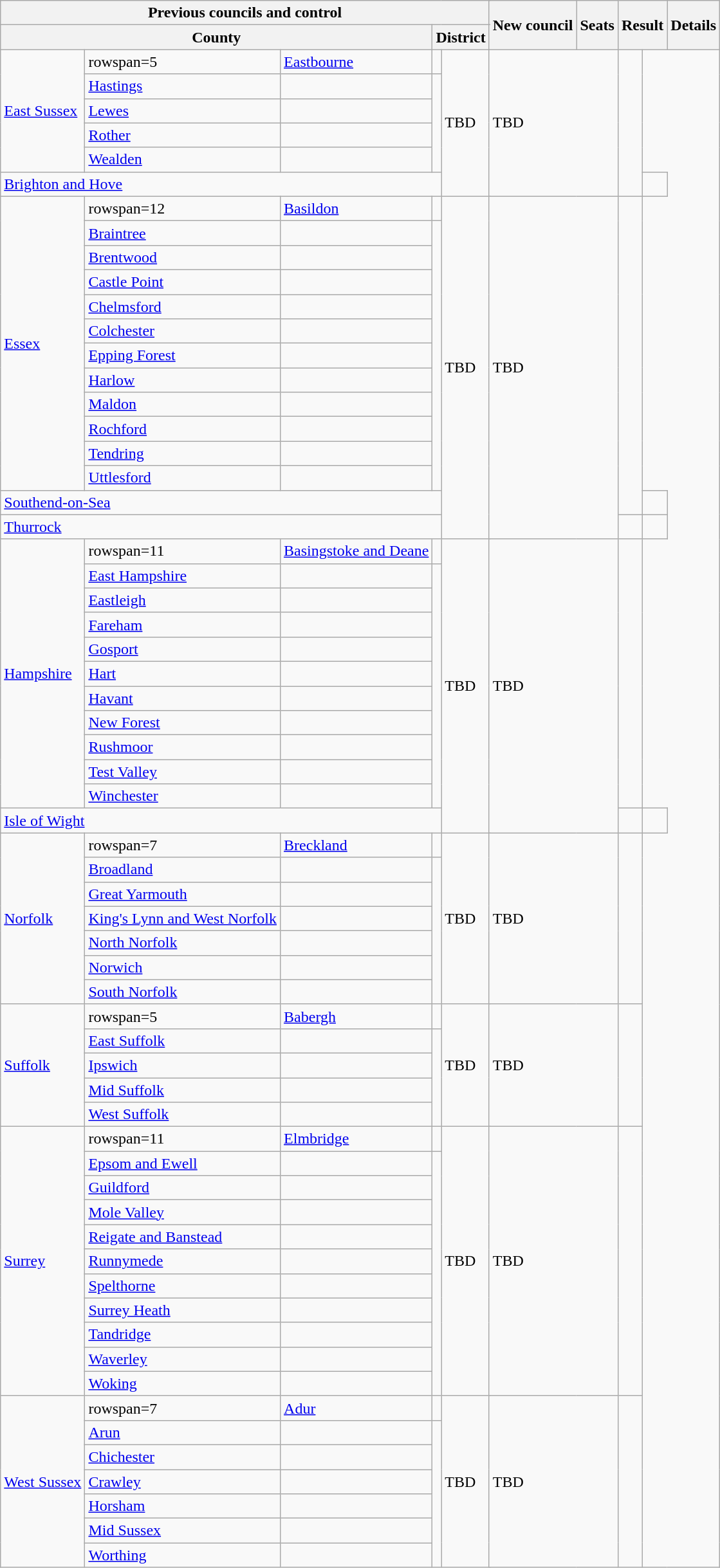<table class="wikitable sortable">
<tr>
<th colspan="6">Previous councils and control</th>
<th rowspan="2">New council</th>
<th rowspan="2">Seats</th>
<th rowspan="2" colspan="2">Result</th>
<th rowspan="2">Details</th>
</tr>
<tr>
<th colspan="3">County</th>
<th colspan="3">District</th>
</tr>
<tr>
<td rowspan=5><a href='#'>East Sussex</a></td>
<td>rowspan=5 </td>
<td><a href='#'>Eastbourne</a></td>
<td></td>
<td rowspan=6 colspan=2>TBD</td>
<td rowspan=6 colspan=2>TBD</td>
<td rowspan=6></td>
</tr>
<tr>
<td><a href='#'>Hastings</a></td>
<td></td>
</tr>
<tr>
<td><a href='#'>Lewes</a></td>
<td></td>
</tr>
<tr>
<td><a href='#'>Rother</a></td>
<td></td>
</tr>
<tr>
<td><a href='#'>Wealden</a></td>
<td></td>
</tr>
<tr>
<td colspan=4><a href='#'>Brighton and Hove</a></td>
<td></td>
</tr>
<tr>
<td rowspan=12><a href='#'>Essex</a></td>
<td>rowspan=12 </td>
<td><a href='#'>Basildon</a></td>
<td></td>
<td rowspan=14 colspan=2>TBD</td>
<td rowspan=14 colspan=2>TBD</td>
<td rowspan=13></td>
</tr>
<tr>
<td><a href='#'>Braintree</a></td>
<td></td>
</tr>
<tr>
<td><a href='#'>Brentwood</a></td>
<td></td>
</tr>
<tr>
<td><a href='#'>Castle Point</a></td>
<td></td>
</tr>
<tr>
<td><a href='#'>Chelmsford</a></td>
<td></td>
</tr>
<tr>
<td><a href='#'>Colchester</a></td>
<td></td>
</tr>
<tr>
<td><a href='#'>Epping Forest</a></td>
<td></td>
</tr>
<tr>
<td><a href='#'>Harlow</a></td>
<td></td>
</tr>
<tr>
<td><a href='#'>Maldon</a></td>
<td></td>
</tr>
<tr>
<td><a href='#'>Rochford</a></td>
<td></td>
</tr>
<tr>
<td><a href='#'>Tendring</a></td>
<td></td>
</tr>
<tr>
<td><a href='#'>Uttlesford</a></td>
<td></td>
</tr>
<tr>
<td colspan=4><a href='#'>Southend-on-Sea</a></td>
<td></td>
</tr>
<tr>
<td colspan=4><a href='#'>Thurrock</a></td>
<td></td>
<td></td>
</tr>
<tr>
<td rowspan=11><a href='#'>Hampshire</a></td>
<td>rowspan=11 </td>
<td><a href='#'>Basingstoke and Deane</a></td>
<td></td>
<td rowspan=12 colspan=2>TBD</td>
<td rowspan=12 colspan=2>TBD</td>
<td rowspan=11></td>
</tr>
<tr>
<td><a href='#'>East Hampshire</a></td>
<td></td>
</tr>
<tr>
<td><a href='#'>Eastleigh</a></td>
<td></td>
</tr>
<tr>
<td><a href='#'>Fareham</a></td>
<td></td>
</tr>
<tr>
<td><a href='#'>Gosport</a></td>
<td></td>
</tr>
<tr>
<td><a href='#'>Hart</a></td>
<td></td>
</tr>
<tr>
<td><a href='#'>Havant</a></td>
<td></td>
</tr>
<tr>
<td><a href='#'>New Forest</a></td>
<td></td>
</tr>
<tr>
<td><a href='#'>Rushmoor</a></td>
<td></td>
</tr>
<tr>
<td><a href='#'>Test Valley</a></td>
<td></td>
</tr>
<tr>
<td><a href='#'>Winchester</a></td>
<td></td>
</tr>
<tr>
<td colspan=4><a href='#'>Isle of Wight</a></td>
<td></td>
<td></td>
</tr>
<tr>
<td rowspan=7><a href='#'>Norfolk</a></td>
<td>rowspan=7 </td>
<td><a href='#'>Breckland</a></td>
<td></td>
<td rowspan=7 colspan=2>TBD</td>
<td rowspan=7 colspan=2>TBD</td>
<td rowspan=7></td>
</tr>
<tr>
<td><a href='#'>Broadland</a></td>
<td></td>
</tr>
<tr>
<td><a href='#'>Great Yarmouth</a></td>
<td></td>
</tr>
<tr>
<td><a href='#'>King's Lynn and West Norfolk</a></td>
<td></td>
</tr>
<tr>
<td><a href='#'>North Norfolk</a></td>
<td></td>
</tr>
<tr>
<td><a href='#'>Norwich</a></td>
<td></td>
</tr>
<tr>
<td><a href='#'>South Norfolk</a></td>
<td></td>
</tr>
<tr>
<td rowspan=5><a href='#'>Suffolk</a></td>
<td>rowspan=5 </td>
<td><a href='#'>Babergh</a></td>
<td></td>
<td rowspan=5 colspan=2>TBD</td>
<td rowspan=5 colspan=2>TBD</td>
<td rowspan=5></td>
</tr>
<tr>
<td><a href='#'>East Suffolk</a></td>
<td></td>
</tr>
<tr>
<td><a href='#'>Ipswich</a></td>
<td></td>
</tr>
<tr>
<td><a href='#'>Mid Suffolk</a></td>
<td></td>
</tr>
<tr>
<td><a href='#'>West Suffolk</a></td>
<td></td>
</tr>
<tr>
<td rowspan=11><a href='#'>Surrey</a></td>
<td>rowspan=11 </td>
<td><a href='#'>Elmbridge</a></td>
<td></td>
<td rowspan=11 colspan=2>TBD</td>
<td rowspan=11 colspan=2>TBD</td>
<td rowspan=11></td>
</tr>
<tr>
<td><a href='#'>Epsom and Ewell</a></td>
<td></td>
</tr>
<tr>
<td><a href='#'>Guildford</a></td>
<td></td>
</tr>
<tr>
<td><a href='#'>Mole Valley</a></td>
<td></td>
</tr>
<tr>
<td><a href='#'>Reigate and Banstead</a></td>
<td></td>
</tr>
<tr>
<td><a href='#'>Runnymede</a></td>
<td></td>
</tr>
<tr>
<td><a href='#'>Spelthorne</a></td>
<td></td>
</tr>
<tr>
<td><a href='#'>Surrey Heath</a></td>
<td></td>
</tr>
<tr>
<td><a href='#'>Tandridge</a></td>
<td></td>
</tr>
<tr>
<td><a href='#'>Waverley</a></td>
<td></td>
</tr>
<tr>
<td><a href='#'>Woking</a></td>
<td></td>
</tr>
<tr>
<td rowspan=7><a href='#'>West Sussex</a></td>
<td>rowspan=7 </td>
<td><a href='#'>Adur</a></td>
<td></td>
<td rowspan=7 colspan=2>TBD</td>
<td rowspan=7 colspan=2>TBD</td>
<td rowspan=7></td>
</tr>
<tr>
<td><a href='#'>Arun</a></td>
<td></td>
</tr>
<tr>
<td><a href='#'>Chichester</a></td>
<td></td>
</tr>
<tr>
<td><a href='#'>Crawley</a></td>
<td></td>
</tr>
<tr>
<td><a href='#'>Horsham</a></td>
<td></td>
</tr>
<tr>
<td><a href='#'>Mid Sussex</a></td>
<td></td>
</tr>
<tr>
<td><a href='#'>Worthing</a></td>
<td></td>
</tr>
</table>
